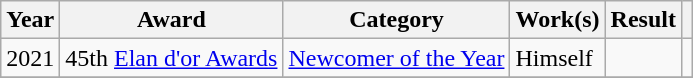<table class="wikitable">
<tr>
<th>Year</th>
<th>Award</th>
<th>Category</th>
<th>Work(s)</th>
<th>Result</th>
<th></th>
</tr>
<tr>
<td>2021</td>
<td>45th <a href='#'>Elan d'or Awards</a></td>
<td><a href='#'>Newcomer of the Year</a></td>
<td>Himself</td>
<td></td>
<td></td>
</tr>
<tr>
</tr>
</table>
